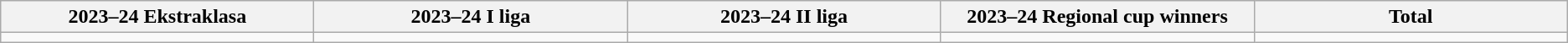<table class="wikitable">
<tr>
<th width="16.67%">2023–24 Ekstraklasa</th>
<th width="16.67%">2023–24 I liga</th>
<th width="16.67%">2023–24 II liga</th>
<th width="16.67%">2023–24 Regional cup winners</th>
<th width="16.67%">Total</th>
</tr>
<tr>
<td></td>
<td></td>
<td></td>
<td></td>
<td></td>
</tr>
</table>
